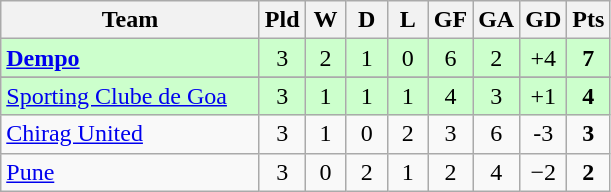<table class="wikitable" style="text-align: center;">
<tr>
<th width=165>Team</th>
<th width=20>Pld</th>
<th width=20>W</th>
<th width=20>D</th>
<th width=20>L</th>
<th width=20>GF</th>
<th width=20>GA</th>
<th width=20>GD</th>
<th width=20>Pts</th>
</tr>
<tr bgcolor="#ccffcc">
<td align=left><strong><a href='#'>Dempo</a></strong></td>
<td>3</td>
<td>2</td>
<td>1</td>
<td>0</td>
<td>6</td>
<td>2</td>
<td>+4</td>
<td><strong>7</strong></td>
</tr>
<tr>
</tr>
<tr bgcolor="#ccffcc">
<td align=left><a href='#'>Sporting Clube de Goa</a></td>
<td>3</td>
<td>1</td>
<td>1</td>
<td>1</td>
<td>4</td>
<td>3</td>
<td>+1</td>
<td><strong>4</strong></td>
</tr>
<tr>
<td align=left><a href='#'>Chirag United</a></td>
<td>3</td>
<td>1</td>
<td>0</td>
<td>2</td>
<td>3</td>
<td>6</td>
<td>-3</td>
<td><strong>3</strong></td>
</tr>
<tr>
<td align=left><a href='#'>Pune</a></td>
<td>3</td>
<td>0</td>
<td>2</td>
<td>1</td>
<td>2</td>
<td>4</td>
<td>−2</td>
<td><strong>2</strong></td>
</tr>
</table>
